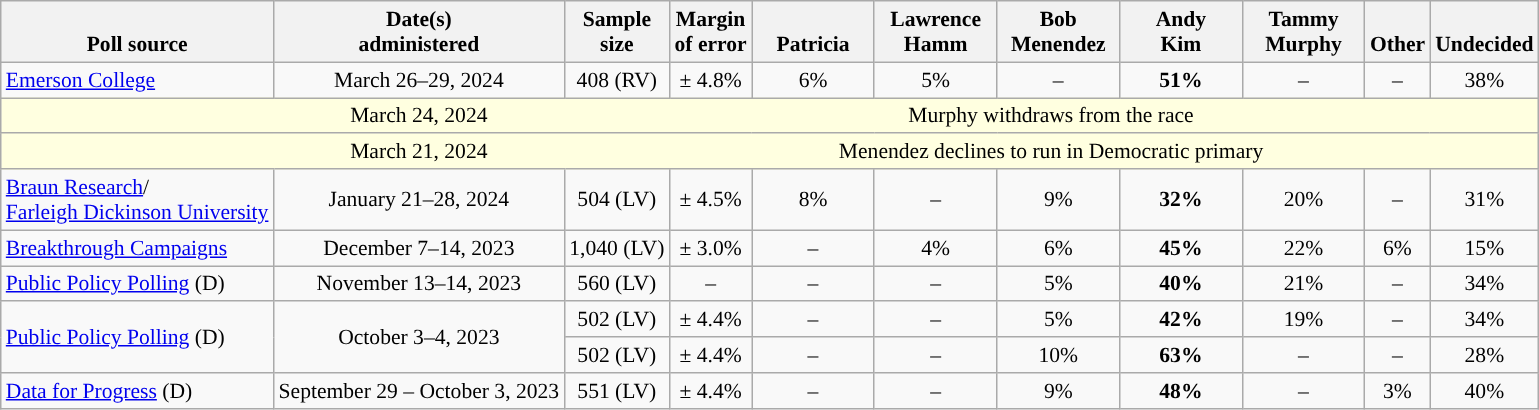<table class="wikitable" style="font-size:90%;text-align:center;">
<tr valign=bottom>
<th>Poll source</th>
<th>Date(s)<br>administered</th>
<th>Sample<br>size</th>
<th>Margin<br>of error</th>
<th style="width:75px;">Patricia<br></th>
<th style="width:75px;">Lawrence<br>Hamm</th>
<th style="width:75px;">Bob<br>Menendez</th>
<th style="width:75px;">Andy<br>Kim</th>
<th style="width:75px;">Tammy<br>Murphy</th>
<th>Other</th>
<th>Undecided</th>
</tr>
<tr>
<td style="text-align:left"><a href='#'>Emerson College</a></td>
<td>March 26–29, 2024</td>
<td>408 (RV)</td>
<td>± 4.8%</td>
<td>6%</td>
<td>5%</td>
<td>–</td>
<td><strong>51%</strong></td>
<td>–</td>
<td>–</td>
<td>38%</td>
</tr>
<tr style="background:lightyellow;">
<td style="border-right-style:hidden; background:lightyellow;"></td>
<td style="border-right-style:hidden; ">March 24, 2024</td>
<td colspan="9">Murphy withdraws from the race</td>
</tr>
<tr style="background:lightyellow;">
<td style="border-right-style:hidden; background:lightyellow;"></td>
<td style="border-right-style:hidden; ">March 21, 2024</td>
<td colspan="9">Menendez declines to run in Democratic primary</td>
</tr>
<tr>
<td style="text-align:left"><a href='#'>Braun Research</a>/<a href='#'><br>Farleigh Dickinson University</a></td>
<td>January 21–28, 2024</td>
<td>504 (LV)</td>
<td>± 4.5%</td>
<td>8%</td>
<td>–</td>
<td>9%</td>
<td><strong>32%</strong></td>
<td>20%</td>
<td>–</td>
<td>31%</td>
</tr>
<tr>
<td style="text-align:left"><a href='#'>Breakthrough Campaigns</a></td>
<td>December 7–14, 2023</td>
<td>1,040 (LV)</td>
<td>± 3.0%</td>
<td>–</td>
<td>4%</td>
<td>6%</td>
<td><strong>45%</strong></td>
<td>22%</td>
<td>6%</td>
<td>15%</td>
</tr>
<tr>
<td style="text-align:left"><a href='#'>Public Policy Polling</a> (D)</td>
<td>November 13–14, 2023</td>
<td>560 (LV)</td>
<td>–</td>
<td>–</td>
<td>–</td>
<td>5%</td>
<td><strong>40%</strong></td>
<td>21%</td>
<td>–</td>
<td>34%</td>
</tr>
<tr>
<td style="text-align:left;" rowspan="2"><a href='#'>Public Policy Polling</a> (D)</td>
<td rowspan="2">October 3–4, 2023</td>
<td>502 (LV)</td>
<td>± 4.4%</td>
<td>–</td>
<td>–</td>
<td>5%</td>
<td><strong>42%</strong></td>
<td>19%</td>
<td>–</td>
<td>34%</td>
</tr>
<tr>
<td>502 (LV)</td>
<td>± 4.4%</td>
<td>–</td>
<td>–</td>
<td>10%</td>
<td><strong>63%</strong></td>
<td>–</td>
<td>–</td>
<td>28%</td>
</tr>
<tr>
<td style="text-align:left"><a href='#'>Data for Progress</a> (D)</td>
<td>September 29 – October 3, 2023</td>
<td>551 (LV)</td>
<td>± 4.4%</td>
<td>–</td>
<td>–</td>
<td>9%</td>
<td><strong>48%</strong></td>
<td>–</td>
<td>3%</td>
<td>40%</td>
</tr>
</table>
